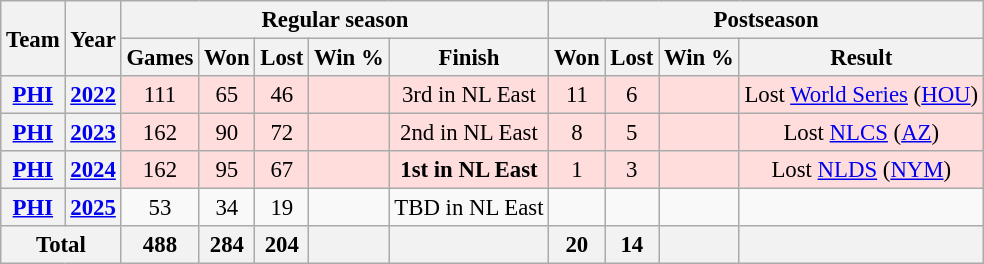<table class="wikitable" style="font-size: 95%; text-align:center;">
<tr>
<th rowspan="2">Team</th>
<th rowspan="2">Year</th>
<th colspan="5">Regular season</th>
<th colspan="4">Postseason</th>
</tr>
<tr>
<th>Games</th>
<th>Won</th>
<th>Lost</th>
<th>Win %</th>
<th>Finish</th>
<th>Won</th>
<th>Lost</th>
<th>Win %</th>
<th>Result</th>
</tr>
<tr ! style="background:#fdd;">
<th><a href='#'>PHI</a></th>
<th><a href='#'>2022</a></th>
<td>111</td>
<td>65</td>
<td>46</td>
<td></td>
<td>3rd in NL East</td>
<td>11</td>
<td>6</td>
<td></td>
<td>Lost <a href='#'>World Series</a> (<a href='#'>HOU</a>)</td>
</tr>
<tr ! style="background:#fdd;">
<th><a href='#'>PHI</a></th>
<th><a href='#'>2023</a></th>
<td>162</td>
<td>90</td>
<td>72</td>
<td></td>
<td>2nd in NL East</td>
<td>8</td>
<td>5</td>
<td></td>
<td>Lost <a href='#'>NLCS</a> (<a href='#'>AZ</a>)</td>
</tr>
<tr style="background:#fdd;" !>
<th><a href='#'>PHI</a></th>
<th><a href='#'>2024</a></th>
<td>162</td>
<td>95</td>
<td>67</td>
<td></td>
<td><strong>1st in NL East</strong></td>
<td>1</td>
<td>3</td>
<td></td>
<td>Lost <a href='#'>NLDS</a> (<a href='#'>NYM</a>)</td>
</tr>
<tr>
<th><a href='#'>PHI</a></th>
<th><a href='#'>2025</a></th>
<td>53</td>
<td>34</td>
<td>19</td>
<td></td>
<td>TBD in NL East</td>
<td></td>
<td></td>
<td></td>
<td></td>
</tr>
<tr>
<th colspan="2">Total</th>
<th>488</th>
<th>284</th>
<th>204</th>
<th></th>
<th></th>
<th>20</th>
<th>14</th>
<th></th>
<th></th>
</tr>
</table>
